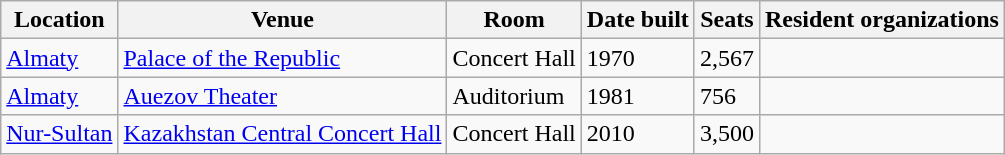<table class="wikitable">
<tr>
<th>Location</th>
<th>Venue</th>
<th>Room</th>
<th>Date built</th>
<th>Seats</th>
<th>Resident organizations</th>
</tr>
<tr>
<td><a href='#'>Almaty</a></td>
<td><a href='#'>Palace of the Republic</a></td>
<td>Concert Hall</td>
<td>1970</td>
<td>2,567</td>
<td></td>
</tr>
<tr>
<td><a href='#'>Almaty</a></td>
<td><a href='#'>Auezov Theater</a></td>
<td>Auditorium</td>
<td>1981</td>
<td>756</td>
<td></td>
</tr>
<tr>
<td><a href='#'>Nur-Sultan</a></td>
<td><a href='#'>Kazakhstan Central Concert Hall</a></td>
<td>Concert Hall</td>
<td>2010</td>
<td>3,500</td>
<td></td>
</tr>
</table>
